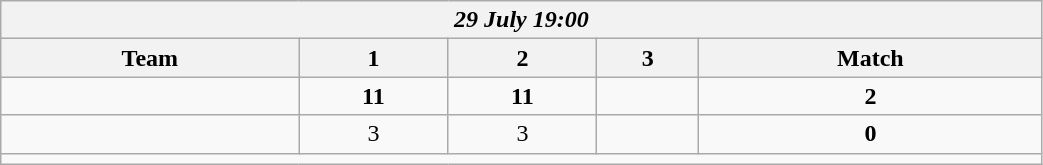<table class=wikitable style="text-align:center; width: 55%">
<tr>
<th colspan=10><em>29 July 19:00</em></th>
</tr>
<tr>
<th>Team</th>
<th>1</th>
<th>2</th>
<th>3</th>
<th>Match</th>
</tr>
<tr>
<td align=left><strong><br></strong></td>
<td><strong>11</strong></td>
<td><strong>11</strong></td>
<td></td>
<td><strong>2</strong></td>
</tr>
<tr>
<td align=left><br></td>
<td>3</td>
<td>3</td>
<td></td>
<td><strong>0</strong></td>
</tr>
<tr>
<td colspan=10></td>
</tr>
</table>
